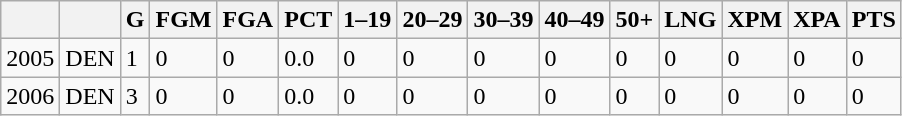<table class="wikitable">
<tr>
<th></th>
<th></th>
<th>G</th>
<th>FGM</th>
<th>FGA</th>
<th>PCT</th>
<th>1–19</th>
<th>20–29</th>
<th>30–39</th>
<th>40–49</th>
<th>50+</th>
<th>LNG</th>
<th>XPM</th>
<th>XPA</th>
<th>PTS</th>
</tr>
<tr>
<td>2005</td>
<td>DEN</td>
<td>1</td>
<td>0</td>
<td>0</td>
<td>0.0</td>
<td>0</td>
<td>0</td>
<td>0</td>
<td>0</td>
<td>0</td>
<td>0</td>
<td>0</td>
<td>0</td>
<td>0</td>
</tr>
<tr>
<td>2006</td>
<td>DEN</td>
<td>3</td>
<td>0</td>
<td>0</td>
<td>0.0</td>
<td>0</td>
<td>0</td>
<td>0</td>
<td>0</td>
<td>0</td>
<td>0</td>
<td>0</td>
<td>0</td>
<td>0</td>
</tr>
</table>
